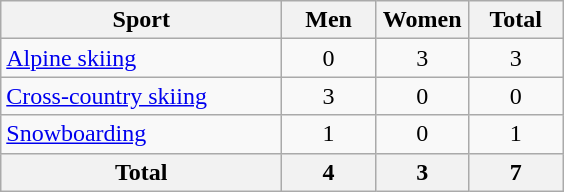<table class="wikitable sortable" style="text-align:center;">
<tr>
<th width=180>Sport</th>
<th width=55>Men</th>
<th width=55>Women</th>
<th width=55>Total</th>
</tr>
<tr>
<td align=left><a href='#'>Alpine skiing</a></td>
<td>0</td>
<td>3</td>
<td>3</td>
</tr>
<tr>
<td align=left><a href='#'>Cross-country skiing</a></td>
<td>3</td>
<td>0</td>
<td>0</td>
</tr>
<tr>
<td align=left><a href='#'>Snowboarding</a></td>
<td>1</td>
<td>0</td>
<td>1</td>
</tr>
<tr>
<th>Total</th>
<th>4</th>
<th>3</th>
<th>7</th>
</tr>
</table>
